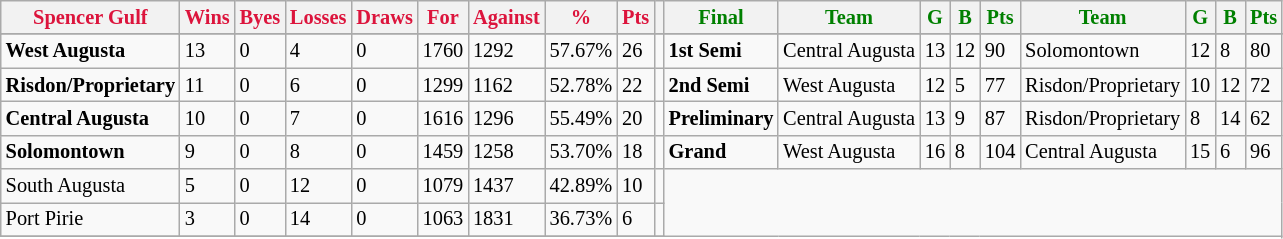<table style="font-size: 85%; text-align: left;" class="wikitable">
<tr>
<th style="color:crimson">Spencer Gulf</th>
<th style="color:crimson">Wins</th>
<th style="color:crimson">Byes</th>
<th style="color:crimson">Losses</th>
<th style="color:crimson">Draws</th>
<th style="color:crimson">For</th>
<th style="color:crimson">Against</th>
<th style="color:crimson">%</th>
<th style="color:crimson">Pts</th>
<th></th>
<th style="color:green">Final</th>
<th style="color:green">Team</th>
<th style="color:green">G</th>
<th style="color:green">B</th>
<th style="color:green">Pts</th>
<th style="color:green">Team</th>
<th style="color:green">G</th>
<th style="color:green">B</th>
<th style="color:green">Pts</th>
</tr>
<tr>
</tr>
<tr>
</tr>
<tr>
<td><strong>	West Augusta	</strong></td>
<td>13</td>
<td>0</td>
<td>4</td>
<td>0</td>
<td>1760</td>
<td>1292</td>
<td>57.67%</td>
<td>26</td>
<td></td>
<td><strong>1st Semi</strong></td>
<td>Central Augusta</td>
<td>13</td>
<td>12</td>
<td>90</td>
<td>Solomontown</td>
<td>12</td>
<td>8</td>
<td>80</td>
</tr>
<tr>
<td><strong>	Risdon/Proprietary	</strong></td>
<td>11</td>
<td>0</td>
<td>6</td>
<td>0</td>
<td>1299</td>
<td>1162</td>
<td>52.78%</td>
<td>22</td>
<td></td>
<td><strong>2nd Semi</strong></td>
<td>West Augusta</td>
<td>12</td>
<td>5</td>
<td>77</td>
<td>Risdon/Proprietary</td>
<td>10</td>
<td>12</td>
<td>72</td>
</tr>
<tr>
<td><strong>	Central Augusta	</strong></td>
<td>10</td>
<td>0</td>
<td>7</td>
<td>0</td>
<td>1616</td>
<td>1296</td>
<td>55.49%</td>
<td>20</td>
<td></td>
<td><strong>Preliminary</strong></td>
<td>Central Augusta</td>
<td>13</td>
<td>9</td>
<td>87</td>
<td>Risdon/Proprietary</td>
<td>8</td>
<td>14</td>
<td>62</td>
</tr>
<tr>
<td><strong>	Solomontown	</strong></td>
<td>9</td>
<td>0</td>
<td>8</td>
<td>0</td>
<td>1459</td>
<td>1258</td>
<td>53.70%</td>
<td>18</td>
<td></td>
<td><strong>Grand</strong></td>
<td>West Augusta</td>
<td>16</td>
<td>8</td>
<td>104</td>
<td>Central Augusta</td>
<td>15</td>
<td>6</td>
<td>96</td>
</tr>
<tr>
<td>South Augusta</td>
<td>5</td>
<td>0</td>
<td>12</td>
<td>0</td>
<td>1079</td>
<td>1437</td>
<td>42.89%</td>
<td>10</td>
<td></td>
</tr>
<tr>
<td>Port Pirie</td>
<td>3</td>
<td>0</td>
<td>14</td>
<td>0</td>
<td>1063</td>
<td>1831</td>
<td>36.73%</td>
<td>6</td>
<td></td>
</tr>
<tr>
</tr>
</table>
